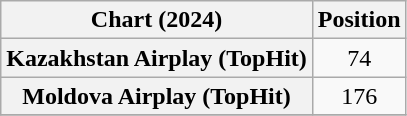<table class="wikitable sortable plainrowheaders" style="text-align:center">
<tr>
<th scope="col">Chart (2024)</th>
<th scope="col">Position</th>
</tr>
<tr>
<th scope="row">Kazakhstan Airplay (TopHit)</th>
<td>74</td>
</tr>
<tr>
<th scope="row">Moldova Airplay (TopHit)</th>
<td>176</td>
</tr>
<tr>
</tr>
</table>
